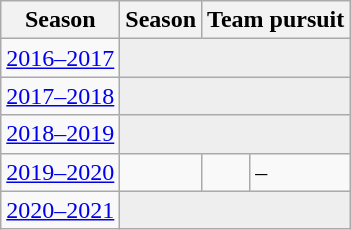<table class="wikitable" style="display: inline-table">
<tr>
<th>Season</th>
<th>Season</th>
<th colspan="3">Team pursuit</th>
</tr>
<tr>
<td><a href='#'> 2016–2017</a></td>
<td colspan="3" bgcolor=#EEEEEE></td>
</tr>
<tr>
<td><a href='#'> 2017–2018</a></td>
<td colspan="3" bgcolor=#EEEEEE></td>
</tr>
<tr>
<td><a href='#'> 2018–2019</a></td>
<td colspan="3" bgcolor=#EEEEEE></td>
</tr>
<tr>
<td><a href='#'> 2019–2020</a></td>
<td></td>
<td></td>
<td>–</td>
</tr>
<tr>
<td><a href='#'> 2020–2021</a></td>
<td colspan="3" bgcolor=#EEEEEE></td>
</tr>
</table>
